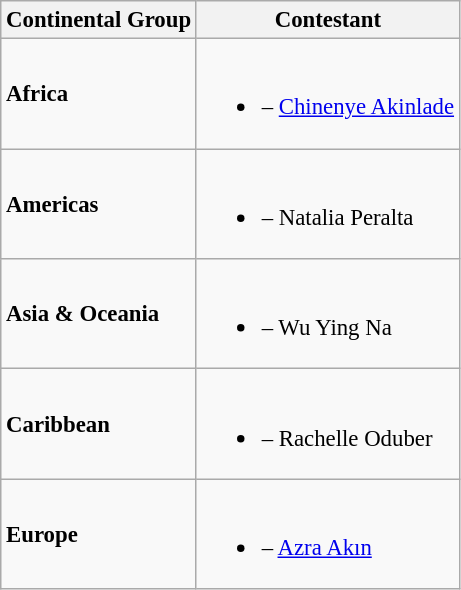<table class="wikitable sortable" style="font-size:95%;">
<tr>
<th>Continental Group</th>
<th>Contestant</th>
</tr>
<tr>
<td><strong>Africa</strong></td>
<td><br><ul><li> – <a href='#'>Chinenye Akinlade</a></li></ul></td>
</tr>
<tr>
<td><strong>Americas</strong></td>
<td><br><ul><li> – Natalia Peralta</li></ul></td>
</tr>
<tr>
<td><strong>Asia & Oceania</strong></td>
<td><br><ul><li> –  Wu Ying Na</li></ul></td>
</tr>
<tr>
<td><strong>Caribbean</strong></td>
<td><br><ul><li> – Rachelle Oduber</li></ul></td>
</tr>
<tr>
<td><strong>Europe</strong></td>
<td><br><ul><li> – <a href='#'>Azra Akın</a></li></ul></td>
</tr>
</table>
